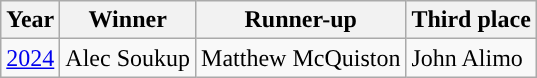<table class="wikitable sortable" style="display: inline-table;">
<tr>
<th>Year</th>
<th>Winner</th>
<th>Runner-up</th>
<th>Third place</th>
</tr>
<tr>
<td><a href='#'>2024</a></td>
<td> Alec Soukup</td>
<td> Matthew McQuiston</td>
<td> John Alimo</td>
</tr>
</table>
